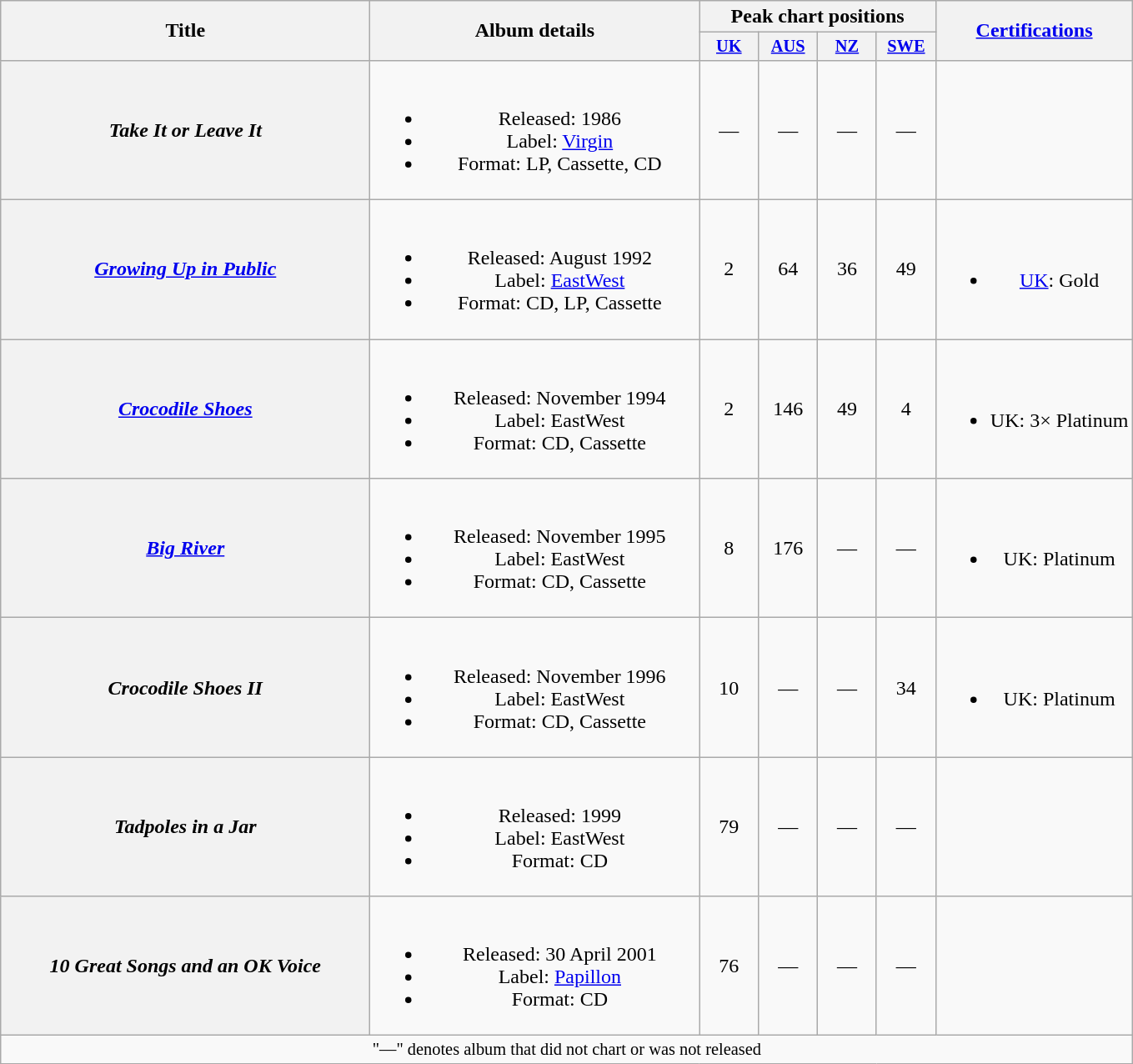<table class="wikitable plainrowheaders" style="text-align:center;" border="1">
<tr>
<th scope="col" rowspan="2" style="width:18em;">Title</th>
<th scope="col" rowspan="2" style="width:16em;">Album details</th>
<th scope="col" colspan="4">Peak chart positions</th>
<th scope="col" rowspan="2"><a href='#'>Certifications</a></th>
</tr>
<tr>
<th scope="col" style="width:3em;font-size:85%;"><a href='#'>UK</a><br></th>
<th scope="col" style="width:3em;font-size:85%;"><a href='#'>AUS</a><br></th>
<th scope="col" style="width:3em;font-size:85%;"><a href='#'>NZ</a><br></th>
<th scope="col" style="width:3em;font-size:85%;"><a href='#'>SWE</a><br></th>
</tr>
<tr>
<th scope="row"><em>Take It or Leave It</em></th>
<td><br><ul><li>Released: 1986</li><li>Label: <a href='#'>Virgin</a></li><li>Format: LP, Cassette, CD</li></ul></td>
<td>—</td>
<td>—</td>
<td>—</td>
<td>—</td>
<td></td>
</tr>
<tr>
<th scope="row"><em><a href='#'>Growing Up in Public</a></em></th>
<td><br><ul><li>Released: August 1992</li><li>Label: <a href='#'>EastWest</a></li><li>Format: CD, LP, Cassette</li></ul></td>
<td>2</td>
<td>64</td>
<td>36</td>
<td>49</td>
<td><br><ul><li><a href='#'>UK</a>: Gold</li></ul></td>
</tr>
<tr>
<th scope="row"><em><a href='#'>Crocodile Shoes</a></em></th>
<td><br><ul><li>Released: November 1994</li><li>Label: EastWest</li><li>Format: CD, Cassette</li></ul></td>
<td>2</td>
<td>146</td>
<td>49</td>
<td>4</td>
<td><br><ul><li>UK: 3× Platinum</li></ul></td>
</tr>
<tr>
<th scope="row"><em><a href='#'>Big River</a></em></th>
<td><br><ul><li>Released: November 1995</li><li>Label: EastWest</li><li>Format: CD, Cassette</li></ul></td>
<td>8</td>
<td>176</td>
<td>—</td>
<td>—</td>
<td><br><ul><li>UK: Platinum</li></ul></td>
</tr>
<tr>
<th scope="row"><em>Crocodile Shoes II</em></th>
<td><br><ul><li>Released: November 1996</li><li>Label: EastWest</li><li>Format: CD, Cassette</li></ul></td>
<td>10</td>
<td>—</td>
<td>—</td>
<td>34</td>
<td><br><ul><li>UK: Platinum</li></ul></td>
</tr>
<tr>
<th scope="row"><em>Tadpoles in a Jar</em></th>
<td><br><ul><li>Released: 1999</li><li>Label: EastWest</li><li>Format: CD</li></ul></td>
<td>79</td>
<td>—</td>
<td>—</td>
<td>—</td>
<td></td>
</tr>
<tr>
<th scope="row"><em>10 Great Songs and an OK Voice</em></th>
<td><br><ul><li>Released: 30 April 2001</li><li>Label: <a href='#'>Papillon</a></li><li>Format: CD</li></ul></td>
<td>76</td>
<td>—</td>
<td>—</td>
<td>—</td>
<td></td>
</tr>
<tr>
<td colspan="14" style="font-size:85%">"—" denotes album that did not chart or was not released</td>
</tr>
</table>
